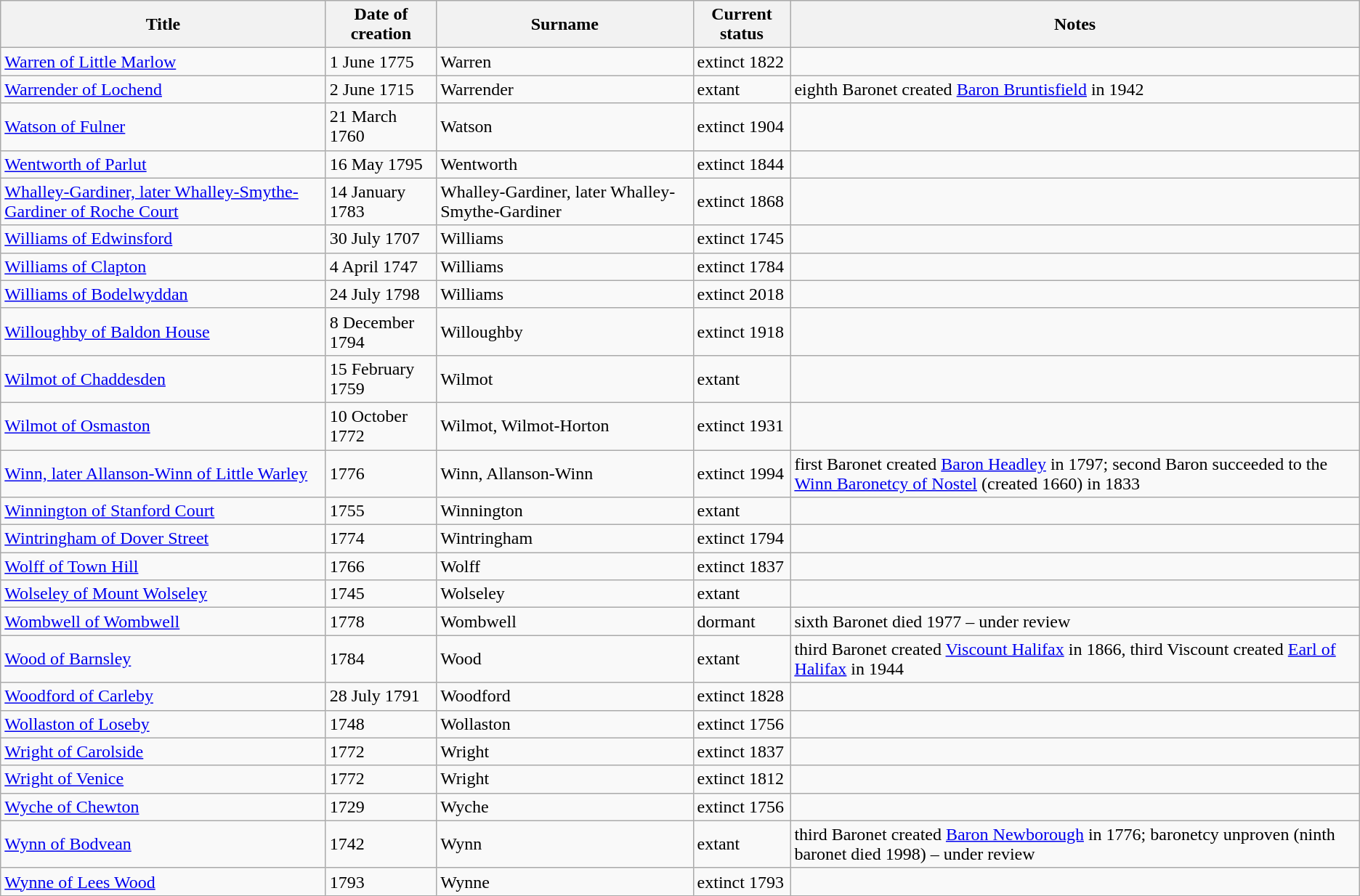<table class="wikitable">
<tr>
<th>Title</th>
<th>Date of creation</th>
<th>Surname</th>
<th>Current status</th>
<th>Notes</th>
</tr>
<tr>
<td><a href='#'>Warren of Little Marlow</a></td>
<td>1 June 1775</td>
<td>Warren</td>
<td>extinct 1822</td>
</tr>
<tr>
<td><a href='#'>Warrender of Lochend</a></td>
<td>2 June 1715</td>
<td>Warrender</td>
<td>extant</td>
<td>eighth Baronet created <a href='#'>Baron Bruntisfield</a> in 1942</td>
</tr>
<tr>
<td><a href='#'>Watson of Fulner</a></td>
<td>21 March 1760</td>
<td>Watson</td>
<td>extinct 1904</td>
<td></td>
</tr>
<tr>
<td><a href='#'>Wentworth of Parlut</a></td>
<td>16 May 1795</td>
<td>Wentworth</td>
<td>extinct 1844</td>
<td></td>
</tr>
<tr>
<td><a href='#'>Whalley-Gardiner, later Whalley-Smythe-Gardiner of Roche Court</a></td>
<td>14 January 1783</td>
<td>Whalley-Gardiner, later Whalley-Smythe-Gardiner</td>
<td>extinct 1868</td>
<td></td>
</tr>
<tr>
<td><a href='#'>Williams of Edwinsford</a></td>
<td>30 July 1707</td>
<td>Williams</td>
<td>extinct 1745</td>
<td></td>
</tr>
<tr>
<td><a href='#'>Williams of Clapton</a></td>
<td>4 April 1747</td>
<td>Williams</td>
<td>extinct 1784</td>
<td></td>
</tr>
<tr>
<td><a href='#'>Williams of Bodelwyddan</a></td>
<td>24 July 1798</td>
<td>Williams</td>
<td>extinct 2018</td>
<td></td>
</tr>
<tr>
<td><a href='#'>Willoughby of Baldon House</a></td>
<td>8 December 1794</td>
<td>Willoughby</td>
<td>extinct 1918</td>
<td></td>
</tr>
<tr>
<td><a href='#'>Wilmot of Chaddesden</a></td>
<td>15 February 1759</td>
<td>Wilmot</td>
<td>extant</td>
<td></td>
</tr>
<tr>
<td><a href='#'>Wilmot of Osmaston</a></td>
<td>10 October 1772</td>
<td>Wilmot, Wilmot-Horton</td>
<td>extinct 1931</td>
<td></td>
</tr>
<tr>
<td><a href='#'>Winn, later Allanson-Winn of Little Warley</a></td>
<td>1776</td>
<td>Winn, Allanson-Winn</td>
<td>extinct 1994</td>
<td>first Baronet created <a href='#'>Baron Headley</a> in 1797; second Baron succeeded to the <a href='#'>Winn Baronetcy of Nostel</a> (created 1660) in 1833</td>
</tr>
<tr>
<td><a href='#'>Winnington of Stanford Court</a></td>
<td>1755</td>
<td>Winnington</td>
<td>extant</td>
<td></td>
</tr>
<tr>
<td><a href='#'>Wintringham of Dover Street</a></td>
<td>1774</td>
<td>Wintringham</td>
<td>extinct 1794</td>
<td></td>
</tr>
<tr>
<td><a href='#'>Wolff of Town Hill</a></td>
<td>1766</td>
<td>Wolff</td>
<td>extinct 1837</td>
<td></td>
</tr>
<tr>
<td><a href='#'>Wolseley of Mount Wolseley</a></td>
<td>1745</td>
<td>Wolseley</td>
<td>extant</td>
<td></td>
</tr>
<tr>
<td><a href='#'>Wombwell of Wombwell</a></td>
<td>1778</td>
<td>Wombwell</td>
<td>dormant</td>
<td>sixth Baronet died 1977 – under review</td>
</tr>
<tr>
<td><a href='#'>Wood of Barnsley</a></td>
<td>1784</td>
<td>Wood</td>
<td>extant</td>
<td>third Baronet created <a href='#'>Viscount Halifax</a> in 1866, third Viscount created <a href='#'>Earl of Halifax</a> in 1944</td>
</tr>
<tr>
<td><a href='#'>Woodford of Carleby</a></td>
<td>28 July 1791</td>
<td>Woodford</td>
<td>extinct 1828</td>
<td></td>
</tr>
<tr>
<td><a href='#'>Wollaston of Loseby</a></td>
<td>1748</td>
<td>Wollaston</td>
<td>extinct 1756</td>
<td></td>
</tr>
<tr>
<td><a href='#'>Wright of Carolside</a></td>
<td>1772</td>
<td>Wright</td>
<td>extinct 1837</td>
<td></td>
</tr>
<tr>
<td><a href='#'>Wright of Venice</a></td>
<td>1772</td>
<td>Wright</td>
<td>extinct 1812</td>
<td></td>
</tr>
<tr>
<td><a href='#'>Wyche of Chewton</a></td>
<td>1729</td>
<td>Wyche</td>
<td>extinct 1756</td>
<td></td>
</tr>
<tr>
<td><a href='#'>Wynn of Bodvean</a></td>
<td>1742</td>
<td>Wynn</td>
<td>extant</td>
<td>third Baronet created <a href='#'>Baron Newborough</a> in 1776; baronetcy unproven (ninth baronet died 1998) – under review</td>
</tr>
<tr>
<td><a href='#'>Wynne of Lees Wood</a></td>
<td>1793</td>
<td>Wynne</td>
<td>extinct 1793</td>
<td></td>
</tr>
</table>
